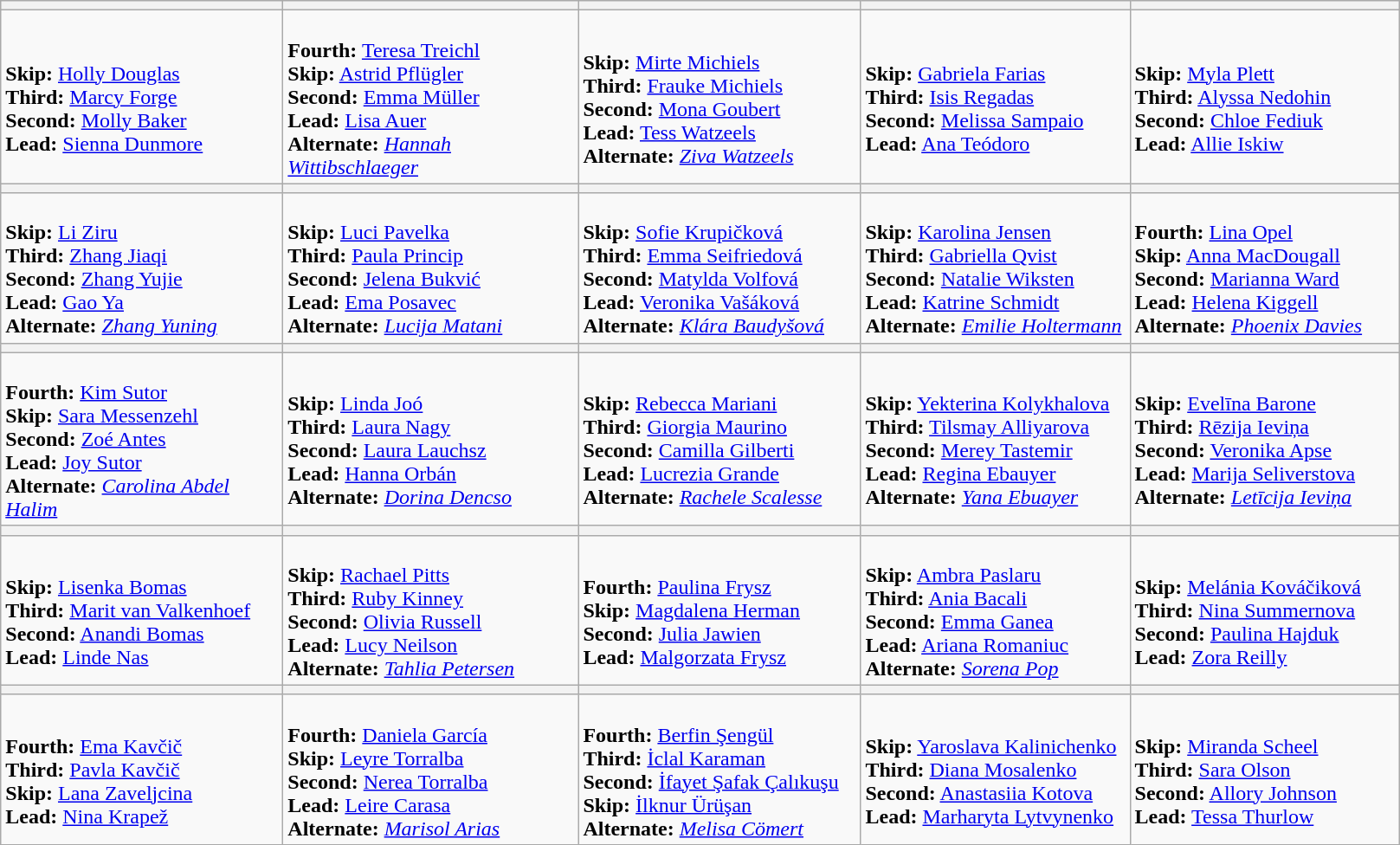<table class="wikitable">
<tr>
<th width=200></th>
<th width=220></th>
<th width=200></th>
<th width=200></th>
<th width=200></th>
</tr>
<tr>
<td><br><strong>Skip:</strong> <a href='#'>Holly Douglas</a><br>
<strong>Third:</strong> <a href='#'>Marcy Forge</a><br>
<strong>Second:</strong> <a href='#'>Molly Baker</a><br>
<strong>Lead:</strong> <a href='#'>Sienna Dunmore</a></td>
<td><br><strong>Fourth:</strong> <a href='#'>Teresa Treichl</a><br>
<strong>Skip:</strong> <a href='#'>Astrid Pflügler</a><br>
<strong>Second:</strong> <a href='#'>Emma Müller</a><br>
<strong>Lead:</strong> <a href='#'>Lisa Auer</a><br>
<strong>Alternate:</strong> <em><a href='#'>Hannah Wittibschlaeger</a></em></td>
<td><br><strong>Skip:</strong> <a href='#'>Mirte Michiels</a><br>
<strong>Third:</strong> <a href='#'>Frauke Michiels</a><br>
<strong>Second:</strong> <a href='#'>Mona Goubert</a><br>
<strong>Lead:</strong> <a href='#'>Tess Watzeels</a><br>
<strong>Alternate:</strong> <em><a href='#'>Ziva Watzeels</a></em></td>
<td><br><strong>Skip:</strong> <a href='#'>Gabriela Farias</a><br>
<strong>Third:</strong> <a href='#'>Isis Regadas</a><br>
<strong>Second:</strong> <a href='#'>Melissa Sampaio</a><br>
<strong>Lead:</strong> <a href='#'>Ana Teódoro</a></td>
<td><br><strong>Skip:</strong> <a href='#'>Myla Plett</a><br>
<strong>Third:</strong> <a href='#'>Alyssa Nedohin</a><br>
<strong>Second:</strong> <a href='#'>Chloe Fediuk</a><br>
<strong>Lead:</strong> <a href='#'>Allie Iskiw</a></td>
</tr>
<tr>
<th width=200></th>
<th width=200></th>
<th width=200></th>
<th width=200></th>
<th width=200></th>
</tr>
<tr>
<td><br><strong>Skip:</strong> <a href='#'>Li Ziru</a><br>
<strong>Third:</strong> <a href='#'>Zhang Jiaqi</a><br>
<strong>Second:</strong> <a href='#'>Zhang Yujie</a><br>
<strong>Lead:</strong> <a href='#'>Gao Ya</a><br>
<strong>Alternate:</strong> <em><a href='#'>Zhang Yuning</a></em></td>
<td><br><strong>Skip:</strong> <a href='#'>Luci Pavelka</a><br>
<strong>Third:</strong> <a href='#'>Paula Princip</a><br>
<strong>Second:</strong> <a href='#'>Jelena Bukvić</a><br>
<strong>Lead:</strong> <a href='#'>Ema Posavec</a><br>
<strong>Alternate:</strong> <em><a href='#'>Lucija Matani</a></em></td>
<td><br><strong>Skip:</strong> <a href='#'>Sofie Krupičková</a><br>
<strong>Third:</strong> <a href='#'>Emma Seifriedová</a><br>
<strong>Second:</strong> <a href='#'>Matylda Volfová</a><br>
<strong>Lead:</strong> <a href='#'>Veronika Vašáková</a><br>
<strong>Alternate:</strong> <em><a href='#'>Klára Baudyšová</a></em></td>
<td><br><strong>Skip:</strong> <a href='#'>Karolina Jensen</a><br>
<strong>Third:</strong> <a href='#'>Gabriella Qvist</a><br>
<strong>Second:</strong> <a href='#'>Natalie Wiksten</a><br>
<strong>Lead:</strong> <a href='#'>Katrine Schmidt</a><br>
<strong>Alternate:</strong> <em><a href='#'>Emilie Holtermann</a></em></td>
<td><br><strong>Fourth:</strong> <a href='#'>Lina Opel</a><br>
<strong>Skip:</strong> <a href='#'>Anna MacDougall</a><br>
<strong>Second:</strong> <a href='#'>Marianna Ward</a><br>
<strong>Lead:</strong> <a href='#'>Helena Kiggell</a><br>
<strong>Alternate:</strong> <em><a href='#'>Phoenix Davies</a></em></td>
</tr>
<tr>
<th width=210></th>
<th width=200></th>
<th width=200></th>
<th width=200></th>
<th width=200></th>
</tr>
<tr>
<td><br><strong>Fourth:</strong> <a href='#'>Kim Sutor</a><br>
<strong>Skip:</strong> <a href='#'>Sara Messenzehl</a><br>
<strong>Second:</strong> <a href='#'>Zoé Antes</a><br>
<strong>Lead:</strong> <a href='#'>Joy Sutor</a><br>
<strong>Alternate:</strong> <em><a href='#'>Carolina Abdel Halim</a></em></td>
<td><br><strong>Skip:</strong> <a href='#'>Linda Joó</a><br>
<strong>Third:</strong> <a href='#'>Laura Nagy</a><br>
<strong>Second:</strong> <a href='#'>Laura Lauchsz</a><br>
<strong>Lead:</strong> <a href='#'>Hanna Orbán</a><br>
<strong>Alternate:</strong> <em><a href='#'>Dorina Dencso</a></em></td>
<td><br><strong>Skip:</strong> <a href='#'>Rebecca Mariani</a><br>
<strong>Third:</strong> <a href='#'>Giorgia Maurino</a><br>
<strong>Second:</strong> <a href='#'>Camilla Gilberti</a><br>
<strong>Lead:</strong> <a href='#'>Lucrezia Grande</a><br>
<strong>Alternate:</strong> <em><a href='#'>Rachele Scalesse</a></em></td>
<td><br><strong>Skip:</strong> <a href='#'>Yekterina Kolykhalova</a><br>
<strong>Third:</strong> <a href='#'>Tilsmay Alliyarova</a><br>
<strong>Second:</strong> <a href='#'>Merey Tastemir</a><br>
<strong>Lead:</strong> <a href='#'>Regina Ebauyer</a><br>
<strong>Alternate:</strong> <em><a href='#'>Yana Ebuayer</a></em></td>
<td><br><strong>Skip:</strong> <a href='#'>Evelīna Barone</a><br>
<strong>Third:</strong> <a href='#'>Rēzija Ieviņa</a><br>
<strong>Second:</strong> <a href='#'>Veronika Apse</a><br>
<strong>Lead:</strong> <a href='#'>Marija Seliverstova</a><br>
<strong>Alternate:</strong> <em><a href='#'>Letīcija Ieviņa</a></em></td>
</tr>
<tr>
<th width=200></th>
<th width=200></th>
<th width=200></th>
<th width=200></th>
<th width=200></th>
</tr>
<tr>
<td><br><strong>Skip:</strong> <a href='#'>Lisenka Bomas</a><br>
<strong>Third:</strong> <a href='#'>Marit van Valkenhoef</a><br>
<strong>Second:</strong> <a href='#'>Anandi Bomas</a><br>
<strong>Lead:</strong> <a href='#'>Linde Nas</a></td>
<td><br><strong>Skip:</strong> <a href='#'>Rachael Pitts</a><br>
<strong>Third:</strong> <a href='#'>Ruby Kinney</a><br>
<strong>Second:</strong> <a href='#'>Olivia Russell</a><br>
<strong>Lead:</strong> <a href='#'>Lucy Neilson</a><br>
<strong>Alternate:</strong> <em><a href='#'>Tahlia Petersen</a></em></td>
<td><br><strong>Fourth:</strong> <a href='#'>Paulina Frysz</a><br>
<strong>Skip:</strong> <a href='#'>Magdalena Herman</a><br>
<strong>Second:</strong> <a href='#'>Julia Jawien</a><br>
<strong>Lead:</strong> <a href='#'>Malgorzata Frysz</a></td>
<td><br><strong>Skip:</strong> <a href='#'>Ambra Paslaru</a><br>
<strong>Third:</strong> <a href='#'>Ania Bacali</a><br>
<strong>Second:</strong> <a href='#'>Emma Ganea</a><br>
<strong>Lead:</strong> <a href='#'>Ariana Romaniuc</a><br>
<strong>Alternate:</strong> <em><a href='#'>Sorena Pop</a></em></td>
<td><br><strong>Skip:</strong> <a href='#'>Melánia Kováčiková</a><br>
<strong>Third:</strong> <a href='#'>Nina Summernova</a><br>
<strong>Second:</strong> <a href='#'>Paulina Hajduk</a><br>
<strong>Lead:</strong> <a href='#'>Zora Reilly</a></td>
</tr>
<tr>
<th width=200></th>
<th width=200></th>
<th width=210></th>
<th width=200></th>
<th width=200></th>
</tr>
<tr>
<td><br><strong>Fourth:</strong> <a href='#'>Ema Kavčič</a><br>
<strong>Third:</strong> <a href='#'>Pavla Kavčič</a><br>
<strong>Skip:</strong> <a href='#'>Lana Zaveljcina</a><br>
<strong>Lead:</strong> <a href='#'>Nina Krapež</a><br></td>
<td><br><strong>Fourth:</strong> <a href='#'>Daniela García</a><br>
<strong>Skip:</strong> <a href='#'>Leyre Torralba</a><br>
<strong>Second:</strong> <a href='#'>Nerea Torralba</a><br>
<strong>Lead:</strong> <a href='#'>Leire Carasa</a><br>
<strong>Alternate:</strong> <em><a href='#'>Marisol Arias</a></em></td>
<td><br><strong>Fourth:</strong> <a href='#'>Berfin Şengül</a><br>
<strong>Third:</strong> <a href='#'>İclal Karaman</a><br>
<strong>Second:</strong> <a href='#'>İfayet Şafak Çalıkuşu</a><br>
<strong>Skip:</strong> <a href='#'>İlknur Ürüşan</a><br>
<strong>Alternate:</strong> <em><a href='#'>Melisa Cömert</a></em></td>
<td><br><strong>Skip:</strong> <a href='#'>Yaroslava Kalinichenko</a><br>
<strong>Third:</strong> <a href='#'>Diana Mosalenko</a><br>
<strong>Second:</strong> <a href='#'>Anastasiia Kotova</a><br>
<strong>Lead:</strong> <a href='#'>Marharyta Lytvynenko</a></td>
<td><br><strong>Skip:</strong> <a href='#'>Miranda Scheel</a><br>
<strong>Third:</strong> <a href='#'>Sara Olson</a><br>
<strong>Second:</strong> <a href='#'>Allory Johnson</a><br>
<strong>Lead:</strong> <a href='#'>Tessa Thurlow</a></td>
</tr>
</table>
